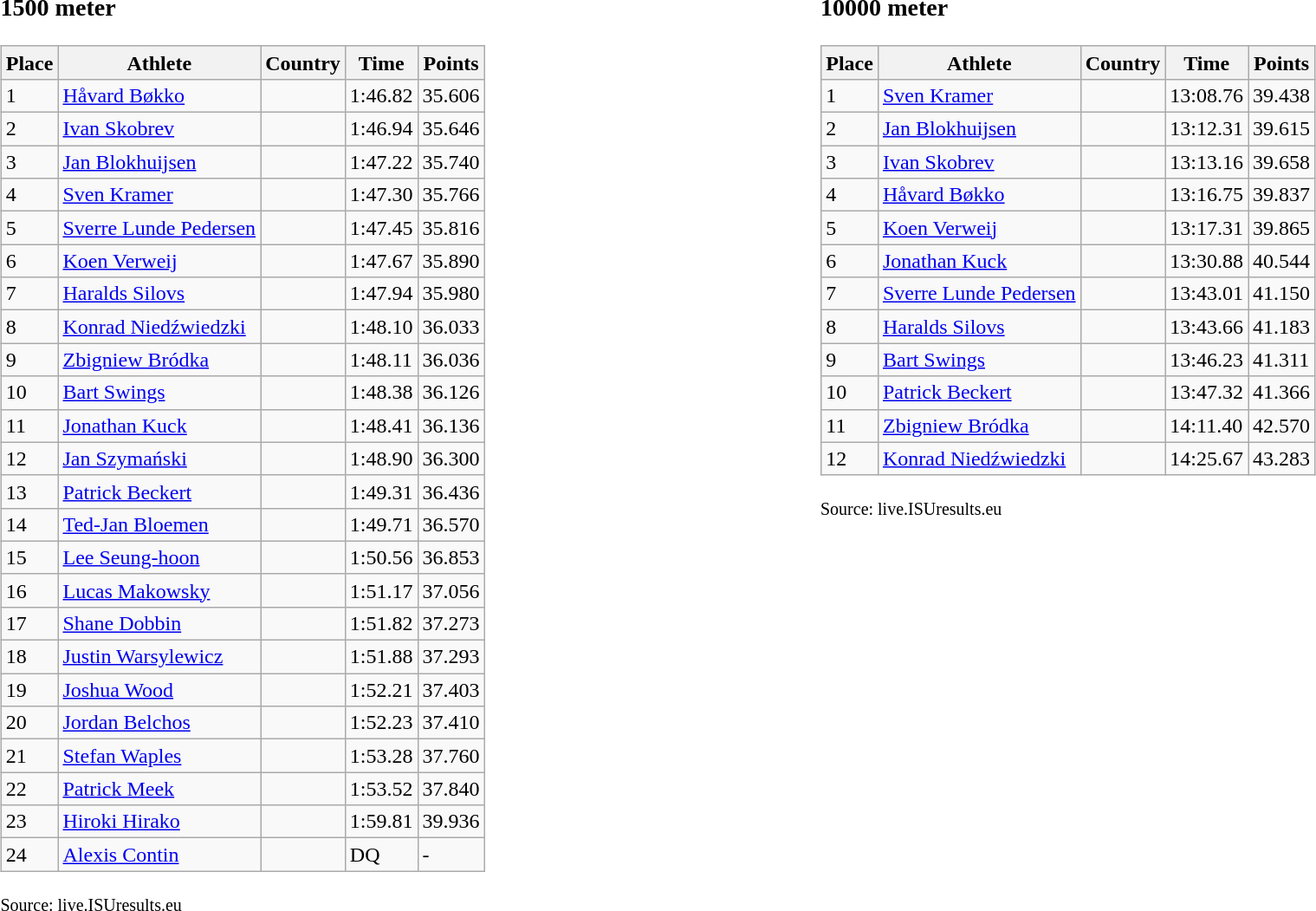<table width=100%>
<tr>
<td width=50% align=left valign=top><br><h3>1500 meter</h3><table class="wikitable" border="1">
<tr>
<th>Place</th>
<th>Athlete</th>
<th>Country</th>
<th>Time</th>
<th>Points</th>
</tr>
<tr>
<td>1</td>
<td><a href='#'>Håvard Bøkko</a></td>
<td></td>
<td>1:46.82</td>
<td>35.606</td>
</tr>
<tr>
<td>2</td>
<td><a href='#'>Ivan Skobrev</a></td>
<td></td>
<td>1:46.94</td>
<td>35.646</td>
</tr>
<tr>
<td>3</td>
<td><a href='#'>Jan Blokhuijsen</a></td>
<td></td>
<td>1:47.22</td>
<td>35.740</td>
</tr>
<tr>
<td>4</td>
<td><a href='#'>Sven Kramer</a></td>
<td></td>
<td>1:47.30</td>
<td>35.766</td>
</tr>
<tr>
<td>5</td>
<td><a href='#'>Sverre Lunde Pedersen</a></td>
<td></td>
<td>1:47.45</td>
<td>35.816</td>
</tr>
<tr>
<td>6</td>
<td><a href='#'>Koen Verweij</a></td>
<td></td>
<td>1:47.67</td>
<td>35.890</td>
</tr>
<tr>
<td>7</td>
<td><a href='#'>Haralds Silovs</a></td>
<td></td>
<td>1:47.94</td>
<td>35.980</td>
</tr>
<tr>
<td>8</td>
<td><a href='#'>Konrad Niedźwiedzki</a></td>
<td></td>
<td>1:48.10</td>
<td>36.033</td>
</tr>
<tr>
<td>9</td>
<td><a href='#'>Zbigniew Bródka</a></td>
<td></td>
<td>1:48.11</td>
<td>36.036</td>
</tr>
<tr>
<td>10</td>
<td><a href='#'>Bart Swings</a></td>
<td></td>
<td>1:48.38</td>
<td>36.126</td>
</tr>
<tr>
<td>11</td>
<td><a href='#'>Jonathan Kuck</a></td>
<td></td>
<td>1:48.41</td>
<td>36.136</td>
</tr>
<tr>
<td>12</td>
<td><a href='#'>Jan Szymański</a></td>
<td></td>
<td>1:48.90</td>
<td>36.300</td>
</tr>
<tr>
<td>13</td>
<td><a href='#'>Patrick Beckert</a></td>
<td></td>
<td>1:49.31</td>
<td>36.436</td>
</tr>
<tr>
<td>14</td>
<td><a href='#'>Ted-Jan Bloemen</a></td>
<td></td>
<td>1:49.71</td>
<td>36.570</td>
</tr>
<tr>
<td>15</td>
<td><a href='#'>Lee Seung-hoon</a></td>
<td></td>
<td>1:50.56</td>
<td>36.853</td>
</tr>
<tr>
<td>16</td>
<td><a href='#'>Lucas Makowsky</a></td>
<td></td>
<td>1:51.17</td>
<td>37.056</td>
</tr>
<tr>
<td>17</td>
<td><a href='#'>Shane Dobbin</a></td>
<td></td>
<td>1:51.82</td>
<td>37.273</td>
</tr>
<tr>
<td>18</td>
<td><a href='#'>Justin Warsylewicz</a></td>
<td></td>
<td>1:51.88</td>
<td>37.293</td>
</tr>
<tr>
<td>19</td>
<td><a href='#'>Joshua Wood</a></td>
<td></td>
<td>1:52.21</td>
<td>37.403</td>
</tr>
<tr>
<td>20</td>
<td><a href='#'>Jordan Belchos</a></td>
<td></td>
<td>1:52.23</td>
<td>37.410</td>
</tr>
<tr>
<td>21</td>
<td><a href='#'>Stefan Waples</a></td>
<td></td>
<td>1:53.28</td>
<td>37.760</td>
</tr>
<tr>
<td>22</td>
<td><a href='#'>Patrick Meek</a></td>
<td></td>
<td>1:53.52</td>
<td>37.840</td>
</tr>
<tr>
<td>23</td>
<td><a href='#'>Hiroki Hirako</a></td>
<td></td>
<td>1:59.81</td>
<td>39.936</td>
</tr>
<tr>
<td>24</td>
<td><a href='#'>Alexis Contin</a></td>
<td></td>
<td>DQ</td>
<td>-</td>
</tr>
</table>
<small>Source: live.ISUresults.eu</small></td>
<td width=50% align=left valign=top><br><h3>10000 meter</h3><table class="wikitable" border="1">
<tr>
<th>Place</th>
<th>Athlete</th>
<th>Country</th>
<th>Time</th>
<th>Points</th>
</tr>
<tr>
<td>1</td>
<td><a href='#'>Sven Kramer</a></td>
<td></td>
<td>13:08.76</td>
<td>39.438</td>
</tr>
<tr>
<td>2</td>
<td><a href='#'>Jan Blokhuijsen</a></td>
<td></td>
<td>13:12.31</td>
<td>39.615</td>
</tr>
<tr>
<td>3</td>
<td><a href='#'>Ivan Skobrev</a></td>
<td></td>
<td>13:13.16</td>
<td>39.658</td>
</tr>
<tr>
<td>4</td>
<td><a href='#'>Håvard Bøkko</a></td>
<td></td>
<td>13:16.75</td>
<td>39.837</td>
</tr>
<tr>
<td>5</td>
<td><a href='#'>Koen Verweij</a></td>
<td></td>
<td>13:17.31</td>
<td>39.865</td>
</tr>
<tr>
<td>6</td>
<td><a href='#'>Jonathan Kuck</a></td>
<td></td>
<td>13:30.88</td>
<td>40.544</td>
</tr>
<tr>
<td>7</td>
<td><a href='#'>Sverre Lunde Pedersen</a></td>
<td></td>
<td>13:43.01</td>
<td>41.150</td>
</tr>
<tr>
<td>8</td>
<td><a href='#'>Haralds Silovs</a></td>
<td></td>
<td>13:43.66</td>
<td>41.183</td>
</tr>
<tr>
<td>9</td>
<td><a href='#'>Bart Swings</a></td>
<td></td>
<td>13:46.23</td>
<td>41.311</td>
</tr>
<tr>
<td>10</td>
<td><a href='#'>Patrick Beckert</a></td>
<td></td>
<td>13:47.32</td>
<td>41.366</td>
</tr>
<tr>
<td>11</td>
<td><a href='#'>Zbigniew Bródka</a></td>
<td></td>
<td>14:11.40</td>
<td>42.570</td>
</tr>
<tr>
<td>12</td>
<td><a href='#'>Konrad Niedźwiedzki</a></td>
<td></td>
<td>14:25.67</td>
<td>43.283</td>
</tr>
</table>
<small>Source: live.ISUresults.eu</small></td>
</tr>
</table>
